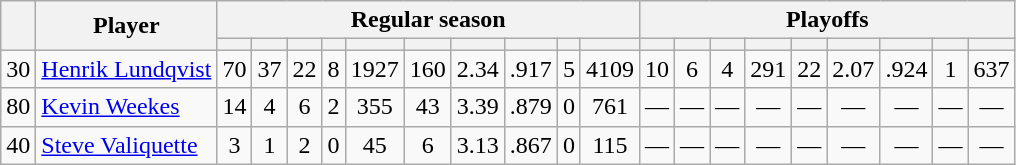<table class="wikitable plainrowheaders" style="text-align:center;">
<tr>
<th scope="col" rowspan="2"></th>
<th scope="col" rowspan="2">Player</th>
<th scope=colgroup colspan=10>Regular season</th>
<th scope=colgroup colspan=9>Playoffs</th>
</tr>
<tr>
<th scope="col"></th>
<th scope="col"></th>
<th scope="col"></th>
<th scope="col"></th>
<th scope="col"></th>
<th scope="col"></th>
<th scope="col"></th>
<th scope="col"></th>
<th scope="col"></th>
<th scope="col"></th>
<th scope="col"></th>
<th scope="col"></th>
<th scope="col"></th>
<th scope="col"></th>
<th scope="col"></th>
<th scope="col"></th>
<th scope="col"></th>
<th scope="col"></th>
<th scope="col"></th>
</tr>
<tr>
<td scope="row">30</td>
<td align="left"><a href='#'>Henrik Lundqvist</a></td>
<td>70</td>
<td>37</td>
<td>22</td>
<td>8</td>
<td>1927</td>
<td>160</td>
<td>2.34</td>
<td>.917</td>
<td>5</td>
<td>4109</td>
<td>10</td>
<td>6</td>
<td>4</td>
<td>291</td>
<td>22</td>
<td>2.07</td>
<td>.924</td>
<td>1</td>
<td>637</td>
</tr>
<tr>
<td scope="row">80</td>
<td align="left"><a href='#'>Kevin Weekes</a></td>
<td>14</td>
<td>4</td>
<td>6</td>
<td>2</td>
<td>355</td>
<td>43</td>
<td>3.39</td>
<td>.879</td>
<td>0</td>
<td>761</td>
<td>—</td>
<td>—</td>
<td>—</td>
<td>—</td>
<td>—</td>
<td>—</td>
<td>—</td>
<td>—</td>
<td>—</td>
</tr>
<tr>
<td scope="row">40</td>
<td align="left"><a href='#'>Steve Valiquette</a></td>
<td>3</td>
<td>1</td>
<td>2</td>
<td>0</td>
<td>45</td>
<td>6</td>
<td>3.13</td>
<td>.867</td>
<td>0</td>
<td>115</td>
<td>—</td>
<td>—</td>
<td>—</td>
<td>—</td>
<td>—</td>
<td>—</td>
<td>—</td>
<td>—</td>
<td>—</td>
</tr>
</table>
